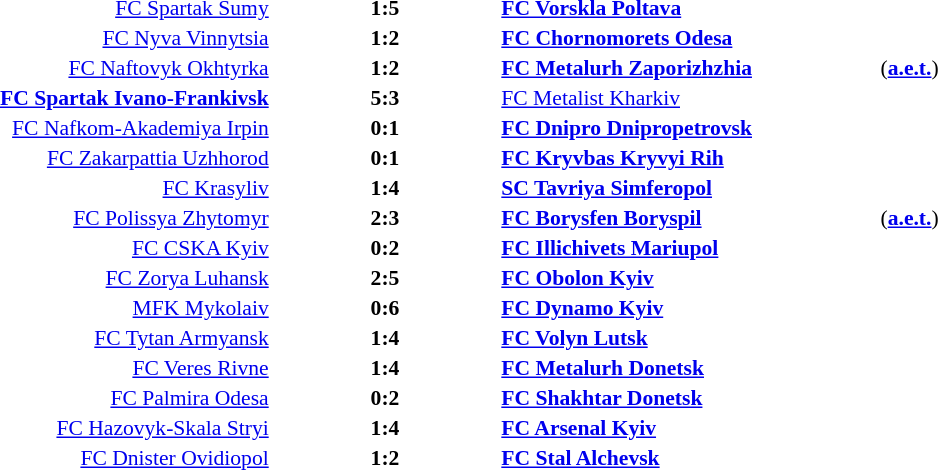<table width=100% cellspacing=1>
<tr>
<th width=20%></th>
<th width=12%></th>
<th width=20%></th>
<th></th>
</tr>
<tr style=font-size:90%>
<td align=right><a href='#'>FC Spartak Sumy</a></td>
<td align=center><strong>1:5</strong></td>
<td><strong><a href='#'>FC Vorskla Poltava</a></strong></td>
<td></td>
</tr>
<tr style=font-size:90%>
<td align=right><a href='#'>FC Nyva Vinnytsia</a></td>
<td align=center><strong>1:2</strong></td>
<td><strong><a href='#'>FC Chornomorets Odesa</a></strong></td>
<td></td>
</tr>
<tr style=font-size:90%>
<td align=right><a href='#'>FC Naftovyk Okhtyrka</a></td>
<td align=center><strong>1:2</strong></td>
<td><strong><a href='#'>FC Metalurh Zaporizhzhia</a></strong></td>
<td>(<strong><a href='#'>a.e.t.</a></strong>)</td>
</tr>
<tr style=font-size:90%>
<td align=right><strong><a href='#'>FC Spartak Ivano-Frankivsk</a></strong></td>
<td align=center><strong>5:3</strong></td>
<td><a href='#'>FC Metalist Kharkiv</a></td>
<td></td>
</tr>
<tr style=font-size:90%>
<td align=right><a href='#'>FC Nafkom-Akademiya Irpin</a></td>
<td align=center><strong>0:1</strong></td>
<td><strong><a href='#'>FC Dnipro Dnipropetrovsk</a></strong></td>
<td></td>
</tr>
<tr style=font-size:90%>
<td align=right><a href='#'>FC Zakarpattia Uzhhorod</a></td>
<td align=center><strong>0:1</strong></td>
<td><strong><a href='#'>FC Kryvbas Kryvyi Rih</a></strong></td>
<td></td>
</tr>
<tr style=font-size:90%>
<td align=right><a href='#'>FC Krasyliv</a></td>
<td align=center><strong>1:4</strong></td>
<td><strong><a href='#'>SC Tavriya Simferopol</a></strong></td>
<td></td>
</tr>
<tr style=font-size:90%>
<td align=right><a href='#'>FC Polissya Zhytomyr</a></td>
<td align=center><strong>2:3</strong></td>
<td><strong><a href='#'>FC Borysfen Boryspil</a></strong></td>
<td>(<strong><a href='#'>a.e.t.</a></strong>)</td>
</tr>
<tr style=font-size:90%>
<td align=right><a href='#'>FC CSKA Kyiv</a></td>
<td align=center><strong>0:2</strong></td>
<td><strong><a href='#'>FC Illichivets Mariupol</a></strong></td>
<td></td>
</tr>
<tr style=font-size:90%>
<td align=right><a href='#'>FC Zorya Luhansk</a></td>
<td align=center><strong>2:5</strong></td>
<td><strong><a href='#'>FC Obolon Kyiv</a></strong></td>
<td></td>
</tr>
<tr style=font-size:90%>
<td align=right><a href='#'>MFK Mykolaiv</a></td>
<td align=center><strong>0:6</strong></td>
<td><strong><a href='#'>FC Dynamo Kyiv</a></strong></td>
<td></td>
</tr>
<tr style=font-size:90%>
<td align=right><a href='#'>FC Tytan Armyansk</a></td>
<td align=center><strong>1:4</strong></td>
<td><strong><a href='#'>FC Volyn Lutsk</a></strong></td>
<td></td>
</tr>
<tr style=font-size:90%>
<td align=right><a href='#'>FC Veres Rivne</a></td>
<td align=center><strong>1:4</strong></td>
<td><strong><a href='#'>FC Metalurh Donetsk</a></strong></td>
<td></td>
</tr>
<tr style=font-size:90%>
<td align=right><a href='#'>FC Palmira Odesa</a></td>
<td align=center><strong>0:2</strong></td>
<td><strong><a href='#'>FC Shakhtar Donetsk</a></strong></td>
<td></td>
</tr>
<tr style=font-size:90%>
<td align=right><a href='#'>FC Hazovyk-Skala Stryi</a></td>
<td align=center><strong>1:4</strong></td>
<td><strong><a href='#'>FC Arsenal Kyiv</a></strong></td>
</tr>
<tr style=font-size:90%>
<td align=right><a href='#'>FC Dnister Ovidiopol</a></td>
<td align=center><strong>1:2</strong></td>
<td><strong><a href='#'>FC Stal Alchevsk</a></strong></td>
</tr>
</table>
